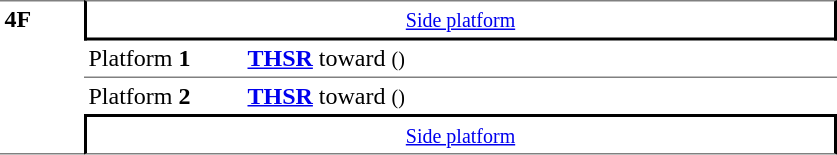<table table border=0 cellspacing=0 cellpadding=3>
<tr>
<td style="border-bottom:solid 1px gray;border-top:solid 1px gray;" rowspan=38 valign=top  width=50><strong>4F</strong></td>
</tr>
<tr>
<td style="border-right:solid 2px black;border-left:solid 2px black;border-bottom:solid 2px black;border-top:solid 1px gray;text-align:center;" colspan=2 width=50><small><a href='#'>Side platform</a></small></td>
</tr>
<tr>
<td style="border-bottom:solid 1px gray;" width=100>Platform <span><strong>1</strong></span></td>
<td style="border-bottom:solid 1px gray;" width=390><strong><a href='#'><span>THSR</span></a></strong> toward  <small>()</small></td>
</tr>
<tr>
<td>Platform <span><strong>2</strong></span></td>
<td><strong><a href='#'><span>THSR</span></a></strong> toward  <small>()</small></td>
</tr>
<tr>
<td style="border-top:solid 2px black;border-right:solid 2px black;border-left:solid 2px black;border-bottom:solid 1px gray;text-align:center;" colspan=2><small><a href='#'>Side platform</a></small></td>
</tr>
</table>
